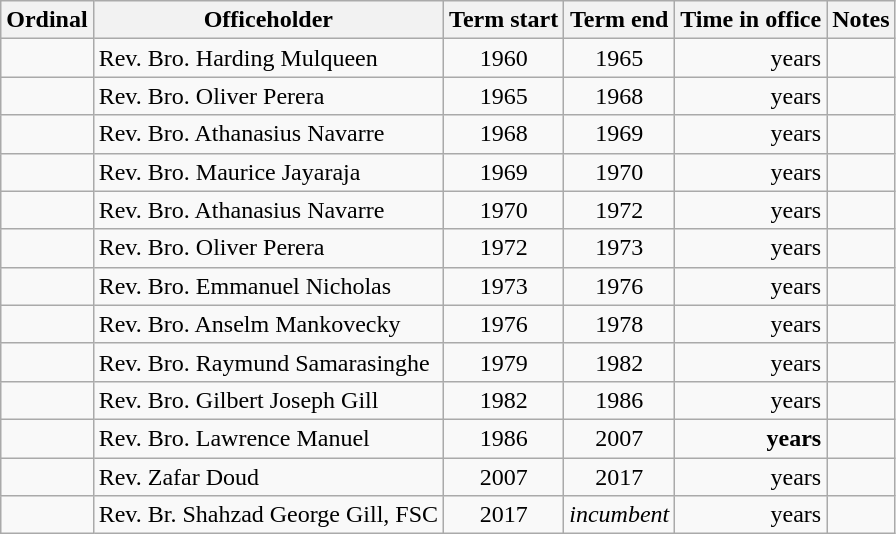<table class="wikitable plainrowheaders sortable">
<tr>
<th>Ordinal</th>
<th>Officeholder</th>
<th>Term start</th>
<th>Term end</th>
<th>Time in office</th>
<th>Notes</th>
</tr>
<tr>
<td align=center></td>
<td>Rev. Bro. Harding Mulqueen</td>
<td align=center>1960</td>
<td align=center>1965</td>
<td align=right> years</td>
<td></td>
</tr>
<tr>
<td align=center></td>
<td>Rev. Bro. Oliver Perera</td>
<td align=center>1965</td>
<td align=center>1968</td>
<td align=right> years</td>
<td></td>
</tr>
<tr>
<td align=center></td>
<td>Rev. Bro. Athanasius Navarre</td>
<td align=center>1968</td>
<td align=center>1969</td>
<td align=right> years</td>
<td></td>
</tr>
<tr>
<td align=center></td>
<td>Rev. Bro. Maurice Jayaraja</td>
<td align=center>1969</td>
<td align=center>1970</td>
<td align=right> years</td>
<td></td>
</tr>
<tr>
<td align=center></td>
<td>Rev. Bro. Athanasius Navarre</td>
<td align=center>1970</td>
<td align=center>1972</td>
<td align=right> years</td>
<td></td>
</tr>
<tr>
<td align=center></td>
<td>Rev. Bro. Oliver Perera</td>
<td align=center>1972</td>
<td align=center>1973</td>
<td align=right> years</td>
<td></td>
</tr>
<tr>
<td align=center></td>
<td>Rev. Bro. Emmanuel Nicholas</td>
<td align=center>1973</td>
<td align=center>1976</td>
<td align=right> years</td>
<td></td>
</tr>
<tr>
<td align=center></td>
<td>Rev. Bro. Anselm Mankovecky</td>
<td align=center>1976</td>
<td align=center>1978</td>
<td align=right> years</td>
<td></td>
</tr>
<tr>
<td align=center></td>
<td>Rev. Bro. Raymund Samarasinghe</td>
<td align=center>1979</td>
<td align=center>1982</td>
<td align=right> years</td>
<td></td>
</tr>
<tr>
<td align=center></td>
<td>Rev. Bro. Gilbert Joseph Gill</td>
<td align=center>1982</td>
<td align=center>1986</td>
<td align=right> years</td>
<td></td>
</tr>
<tr>
<td align=center></td>
<td>Rev. Bro. Lawrence Manuel</td>
<td align=center>1986</td>
<td align=center>2007</td>
<td align=right><strong> years</strong></td>
<td></td>
</tr>
<tr>
<td align=center></td>
<td>Rev. Zafar Doud</td>
<td align=center>2007</td>
<td align=center>2017</td>
<td align=right> years</td>
<td></td>
</tr>
<tr>
<td align=center></td>
<td>Rev. Br. Shahzad George Gill, FSC</td>
<td align=center>2017</td>
<td align=center><em>incumbent</em></td>
<td align=right> years</td>
<td></td>
</tr>
</table>
